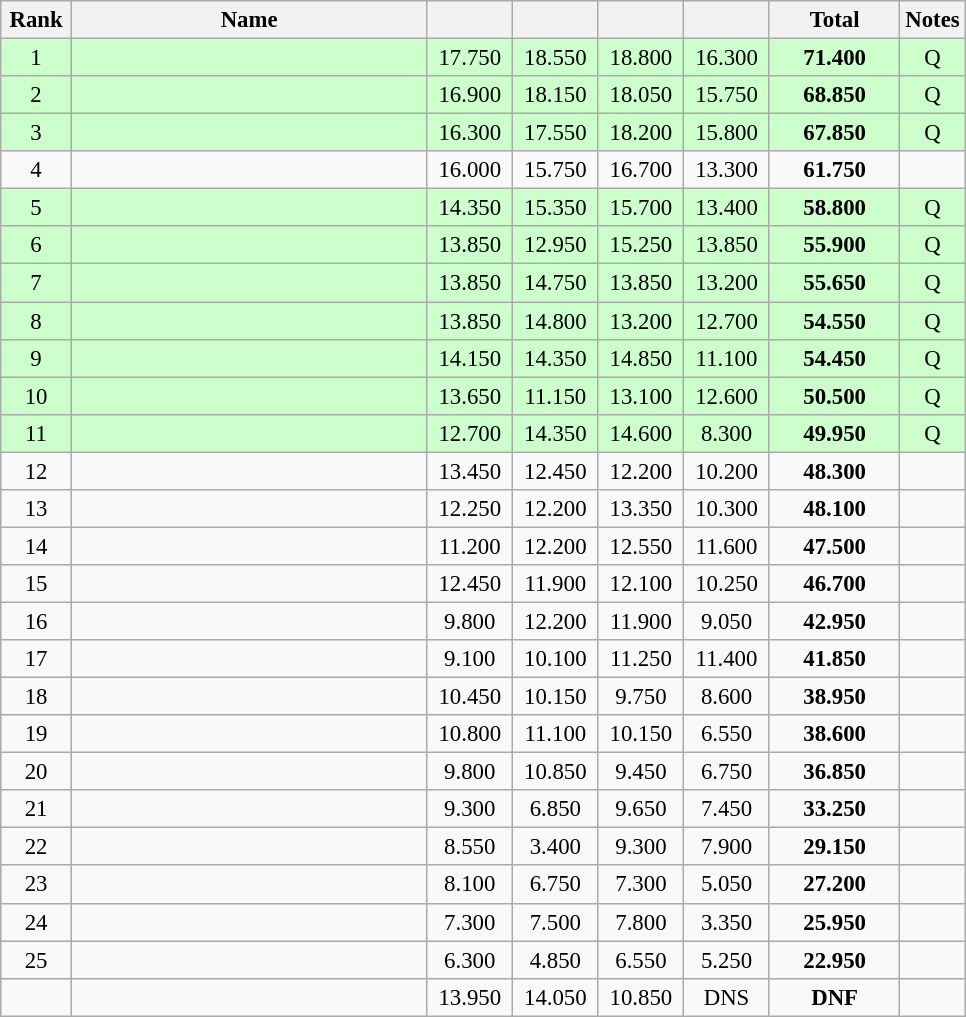<table class="wikitable sortable" style="text-align:center; font-size:95%">
<tr>
<th width=40>Rank</th>
<th width=230>Name</th>
<th width=50></th>
<th width=50></th>
<th width=50></th>
<th width=50></th>
<th width=80>Total</th>
<th>Notes</th>
</tr>
<tr style="background:#cfc;">
<td>1</td>
<td align=left></td>
<td>17.750</td>
<td>18.550</td>
<td>18.800</td>
<td>16.300</td>
<td><strong>71.400</strong></td>
<td>Q</td>
</tr>
<tr style="background:#cfc;">
<td>2</td>
<td align=left></td>
<td>16.900</td>
<td>18.150</td>
<td>18.050</td>
<td>15.750</td>
<td><strong>68.850</strong></td>
<td>Q</td>
</tr>
<tr style="background:#cfc;">
<td>3</td>
<td align=left></td>
<td>16.300</td>
<td>17.550</td>
<td>18.200</td>
<td>15.800</td>
<td><strong>67.850</strong></td>
<td>Q</td>
</tr>
<tr>
<td>4</td>
<td align=left></td>
<td>16.000</td>
<td>15.750</td>
<td>16.700</td>
<td>13.300</td>
<td><strong>61.750</strong></td>
<td></td>
</tr>
<tr style="background:#cfc;">
<td>5</td>
<td align=left></td>
<td>14.350</td>
<td>15.350</td>
<td>15.700</td>
<td>13.400</td>
<td><strong>58.800</strong></td>
<td>Q</td>
</tr>
<tr style="background:#cfc;">
<td>6</td>
<td align=left></td>
<td>13.850</td>
<td>12.950</td>
<td>15.250</td>
<td>13.850</td>
<td><strong>55.900</strong></td>
<td>Q</td>
</tr>
<tr style="background:#cfc;">
<td>7</td>
<td align=left></td>
<td>13.850</td>
<td>14.750</td>
<td>13.850</td>
<td>13.200</td>
<td><strong>55.650</strong></td>
<td>Q</td>
</tr>
<tr style="background:#cfc;">
<td>8</td>
<td align=left></td>
<td>13.850</td>
<td>14.800</td>
<td>13.200</td>
<td>12.700</td>
<td><strong>54.550</strong></td>
<td>Q</td>
</tr>
<tr style="background:#cfc;">
<td>9</td>
<td align=left></td>
<td>14.150</td>
<td>14.350</td>
<td>14.850</td>
<td>11.100</td>
<td><strong>54.450</strong></td>
<td>Q</td>
</tr>
<tr style="background:#cfc;">
<td>10</td>
<td align=left></td>
<td>13.650</td>
<td>11.150</td>
<td>13.100</td>
<td>12.600</td>
<td><strong>50.500</strong></td>
<td>Q</td>
</tr>
<tr style="background:#cfc;">
<td>11</td>
<td align=left></td>
<td>12.700</td>
<td>14.350</td>
<td>14.600</td>
<td>8.300</td>
<td><strong>49.950</strong></td>
<td>Q</td>
</tr>
<tr>
<td>12</td>
<td align=left></td>
<td>13.450</td>
<td>12.450</td>
<td>12.200</td>
<td>10.200</td>
<td><strong>48.300</strong></td>
<td></td>
</tr>
<tr>
<td>13</td>
<td align=left></td>
<td>12.250</td>
<td>12.200</td>
<td>13.350</td>
<td>10.300</td>
<td><strong>48.100</strong></td>
<td></td>
</tr>
<tr>
<td>14</td>
<td align=left></td>
<td>11.200</td>
<td>12.200</td>
<td>12.550</td>
<td>11.600</td>
<td><strong>47.500</strong></td>
<td></td>
</tr>
<tr>
<td>15</td>
<td align=left></td>
<td>12.450</td>
<td>11.900</td>
<td>12.100</td>
<td>10.250</td>
<td><strong>46.700</strong></td>
<td></td>
</tr>
<tr>
<td>16</td>
<td align=left></td>
<td>9.800</td>
<td>12.200</td>
<td>11.900</td>
<td>9.050</td>
<td><strong>42.950</strong></td>
<td></td>
</tr>
<tr>
<td>17</td>
<td align=left></td>
<td>9.100</td>
<td>10.100</td>
<td>11.250</td>
<td>11.400</td>
<td><strong>41.850</strong></td>
<td></td>
</tr>
<tr>
<td>18</td>
<td align=left></td>
<td>10.450</td>
<td>10.150</td>
<td>9.750</td>
<td>8.600</td>
<td><strong>38.950</strong></td>
<td></td>
</tr>
<tr>
<td>19</td>
<td align=left></td>
<td>10.800</td>
<td>11.100</td>
<td>10.150</td>
<td>6.550</td>
<td><strong>38.600</strong></td>
<td></td>
</tr>
<tr>
<td>20</td>
<td align=left></td>
<td>9.800</td>
<td>10.850</td>
<td>9.450</td>
<td>6.750</td>
<td><strong>36.850</strong></td>
<td></td>
</tr>
<tr>
<td>21</td>
<td align=left></td>
<td>9.300</td>
<td>6.850</td>
<td>9.650</td>
<td>7.450</td>
<td><strong>33.250</strong></td>
<td></td>
</tr>
<tr>
<td>22</td>
<td align=left></td>
<td>8.550</td>
<td>3.400</td>
<td>9.300</td>
<td>7.900</td>
<td><strong>29.150</strong></td>
<td></td>
</tr>
<tr>
<td>23</td>
<td align=left></td>
<td>8.100</td>
<td>6.750</td>
<td>7.300</td>
<td>5.050</td>
<td><strong>27.200</strong></td>
<td></td>
</tr>
<tr>
<td>24</td>
<td align=left></td>
<td>7.300</td>
<td>7.500</td>
<td>7.800</td>
<td>3.350</td>
<td><strong>25.950</strong></td>
<td></td>
</tr>
<tr>
<td>25</td>
<td align=left></td>
<td>6.300</td>
<td>4.850</td>
<td>6.550</td>
<td>5.250</td>
<td><strong>22.950</strong></td>
<td></td>
</tr>
<tr>
<td></td>
<td align=left></td>
<td>13.950</td>
<td>14.050</td>
<td>10.850</td>
<td>DNS</td>
<td><strong>DNF</strong></td>
<td></td>
</tr>
</table>
